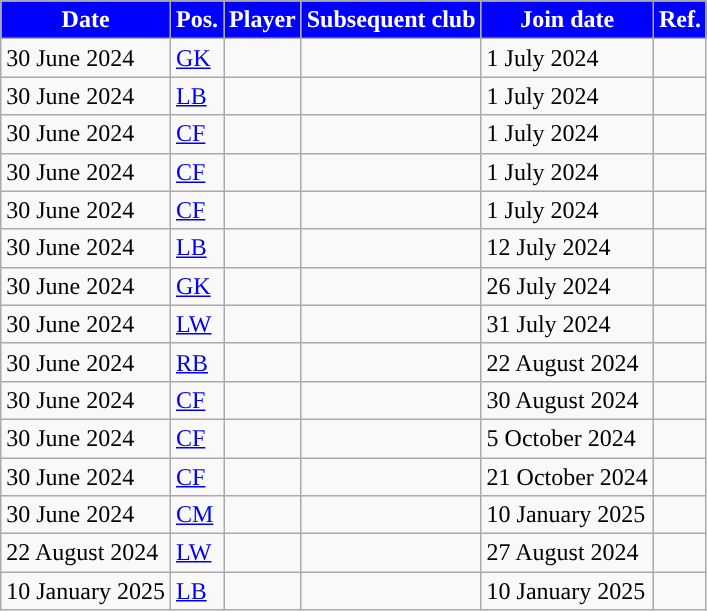<table class="wikitable plainrowheaders sortable">
<tr>
<th style="background:#0000FF; color:#FFFFFF; ">Date</th>
<th style="background:#0000FF; color:#FFFFFF; ">Pos.</th>
<th style="background:#0000FF; color:#FFFFFF; ">Player</th>
<th style="background:#0000FF; color:#FFFFFF; ">Subsequent club</th>
<th style="background:#0000FF; color:#FFFFFF; ">Join date</th>
<th style="background:#0000FF; color:#FFFFFF; ">Ref.</th>
</tr>
<tr>
<td>30 June 2024</td>
<td><a href='#'>GK</a></td>
<td></td>
<td></td>
<td>1 July 2024</td>
<td></td>
</tr>
<tr>
<td>30 June 2024</td>
<td><a href='#'>LB</a></td>
<td></td>
<td></td>
<td>1 July 2024</td>
<td></td>
</tr>
<tr>
<td>30 June 2024</td>
<td><a href='#'>CF</a></td>
<td></td>
<td></td>
<td>1 July 2024</td>
<td></td>
</tr>
<tr>
<td>30 June 2024</td>
<td><a href='#'>CF</a></td>
<td></td>
<td></td>
<td>1 July 2024</td>
<td></td>
</tr>
<tr>
<td>30 June 2024</td>
<td><a href='#'>CF</a></td>
<td></td>
<td></td>
<td>1 July 2024</td>
<td></td>
</tr>
<tr>
<td>30 June 2024</td>
<td><a href='#'>LB</a></td>
<td></td>
<td></td>
<td>12 July 2024</td>
<td></td>
</tr>
<tr>
<td>30 June 2024</td>
<td><a href='#'>GK</a></td>
<td></td>
<td></td>
<td>26 July 2024</td>
<td></td>
</tr>
<tr>
<td>30 June 2024</td>
<td><a href='#'>LW</a></td>
<td></td>
<td></td>
<td>31 July 2024</td>
<td></td>
</tr>
<tr>
<td>30 June 2024</td>
<td><a href='#'>RB</a></td>
<td></td>
<td></td>
<td>22 August 2024</td>
<td></td>
</tr>
<tr>
<td>30 June 2024</td>
<td><a href='#'>CF</a></td>
<td></td>
<td></td>
<td>30 August 2024</td>
<td></td>
</tr>
<tr>
<td>30 June 2024</td>
<td><a href='#'>CF</a></td>
<td></td>
<td></td>
<td>5 October 2024</td>
<td></td>
</tr>
<tr>
<td>30 June 2024</td>
<td><a href='#'>CF</a></td>
<td></td>
<td></td>
<td>21 October 2024</td>
<td></td>
</tr>
<tr>
<td>30 June 2024</td>
<td><a href='#'>CM</a></td>
<td></td>
<td></td>
<td>10 January 2025</td>
<td></td>
</tr>
<tr>
<td>22 August 2024</td>
<td><a href='#'>LW</a></td>
<td></td>
<td></td>
<td>27 August 2024</td>
<td></td>
</tr>
<tr>
<td>10 January 2025</td>
<td><a href='#'>LB</a></td>
<td></td>
<td></td>
<td>10 January 2025</td>
<td></td>
</tr>
</table>
